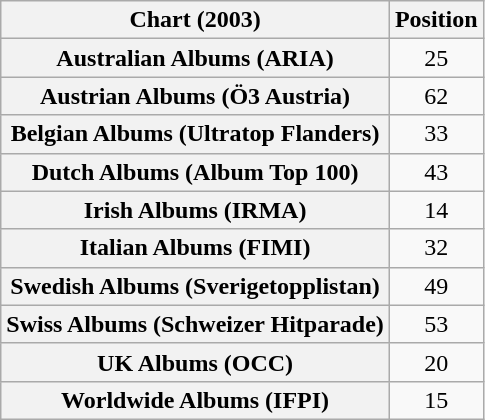<table class="wikitable sortable plainrowheaders" style="text-align:center">
<tr>
<th scope="col">Chart (2003)</th>
<th scope="col">Position</th>
</tr>
<tr>
<th scope="row">Australian Albums (ARIA)</th>
<td>25</td>
</tr>
<tr>
<th scope="row">Austrian Albums (Ö3 Austria)</th>
<td>62</td>
</tr>
<tr>
<th scope="row">Belgian Albums (Ultratop Flanders)</th>
<td>33</td>
</tr>
<tr>
<th scope="row">Dutch Albums (Album Top 100)</th>
<td>43</td>
</tr>
<tr>
<th scope="row">Irish Albums (IRMA)</th>
<td>14</td>
</tr>
<tr>
<th scope="row">Italian Albums (FIMI)</th>
<td>32</td>
</tr>
<tr>
<th scope="row">Swedish Albums (Sverigetopplistan)</th>
<td>49</td>
</tr>
<tr>
<th scope="row">Swiss Albums (Schweizer Hitparade)</th>
<td>53</td>
</tr>
<tr>
<th scope="row">UK Albums (OCC)</th>
<td>20</td>
</tr>
<tr>
<th scope="row">Worldwide Albums (IFPI)</th>
<td>15</td>
</tr>
</table>
